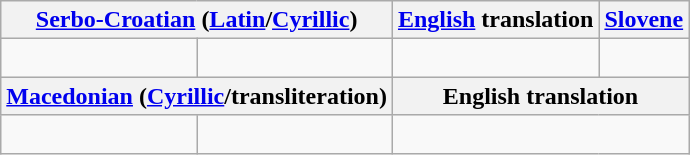<table class="wikitable">
<tr>
<th colspan="2"><a href='#'>Serbo-Croatian</a> (<a href='#'>Latin</a>/<a href='#'>Cyrillic</a>)</th>
<th><a href='#'>English</a> translation</th>
<th><a href='#'>Slovene</a></th>
</tr>
<tr>
<td><br></td>
<td><br></td>
<td><br></td>
<td><br></td>
</tr>
<tr>
<th colspan="2"><a href='#'>Macedonian</a> (<a href='#'>Cyrillic</a>/transliteration)</th>
<th colspan="2">English translation</th>
</tr>
<tr>
<td><br></td>
<td><br></td>
<td colspan="2"><br></td>
</tr>
</table>
